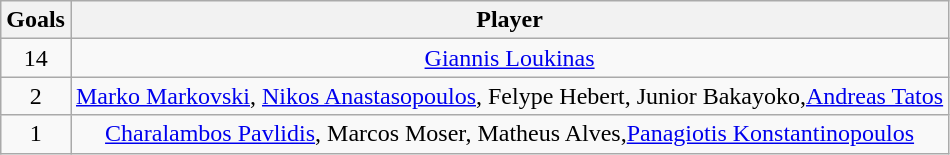<table class="wikitable" style="text-align:center">
<tr>
<th>Goals</th>
<th>Player</th>
</tr>
<tr>
<td>14</td>
<td><a href='#'>Giannis Loukinas</a></td>
</tr>
<tr>
<td>2</td>
<td><a href='#'>Marko Markovski</a>, <a href='#'>Nikos Anastasopoulos</a>, Felype Hebert, Junior Bakayoko,<a href='#'>Andreas Tatos</a></td>
</tr>
<tr>
<td>1</td>
<td><a href='#'>Charalambos Pavlidis</a>, Marcos Moser, Matheus Alves,<a href='#'>Panagiotis Konstantinopoulos</a></td>
</tr>
</table>
